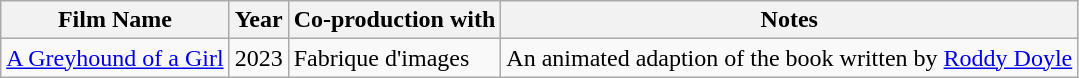<table class="wikitable sortable" style="width: auto style="width:75%; table-layout: fixed">
<tr>
<th>Film Name</th>
<th>Year</th>
<th>Co-production with</th>
<th>Notes</th>
</tr>
<tr>
<td><a href='#'>A Greyhound of a Girl</a></td>
<td>2023</td>
<td>Fabrique d'images</td>
<td>An animated adaption of the book written by <a href='#'>Roddy Doyle</a></td>
</tr>
</table>
